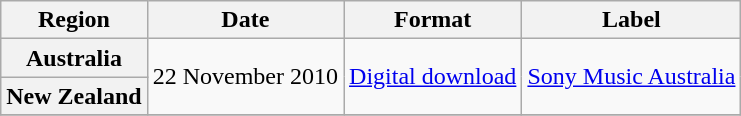<table class="wikitable plainrowheaders">
<tr>
<th scope="col">Region</th>
<th scope="col">Date</th>
<th scope="col">Format</th>
<th scope="col">Label</th>
</tr>
<tr>
<th scope="row">Australia</th>
<td rowspan="2">22 November 2010</td>
<td rowspan="2"><a href='#'>Digital download</a></td>
<td rowspan="2"><a href='#'>Sony Music Australia</a></td>
</tr>
<tr>
<th scope="row">New Zealand</th>
</tr>
<tr>
</tr>
</table>
